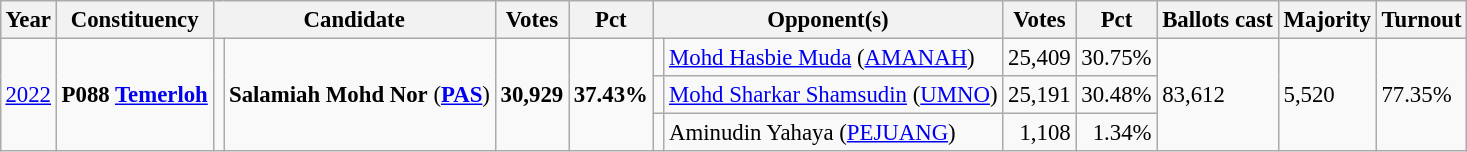<table class="wikitable" style="margin:0.5em ; font-size:95%">
<tr>
<th>Year</th>
<th>Constituency</th>
<th colspan=2>Candidate</th>
<th>Votes</th>
<th>Pct</th>
<th colspan=2>Opponent(s)</th>
<th>Votes</th>
<th>Pct</th>
<th>Ballots cast</th>
<th>Majority</th>
<th>Turnout</th>
</tr>
<tr>
<td rowspan=3><a href='#'>2022</a></td>
<td rowspan=3><strong>P088 <a href='#'>Temerloh</a></strong></td>
<td rowspan=3 bgcolor=></td>
<td rowspan=3><strong>Salamiah Mohd Nor</strong> (<a href='#'><strong>PAS</strong></a>)</td>
<td rowspan=3 align=right><strong>30,929</strong></td>
<td rowspan=3><strong>37.43%</strong></td>
<td></td>
<td><a href='#'>Mohd Hasbie Muda</a> (<a href='#'>AMANAH</a>)</td>
<td align=right>25,409</td>
<td>30.75%</td>
<td rowspan=3>83,612</td>
<td rowspan=3>5,520</td>
<td rowspan=3>77.35%</td>
</tr>
<tr>
<td></td>
<td><a href='#'>Mohd Sharkar Shamsudin</a> (<a href='#'>UMNO</a>)</td>
<td align=right>25,191</td>
<td>30.48%</td>
</tr>
<tr>
<td bgcolor=></td>
<td>Aminudin Yahaya (<a href='#'>PEJUANG</a>)</td>
<td align=right>1,108</td>
<td align=right>1.34%</td>
</tr>
</table>
